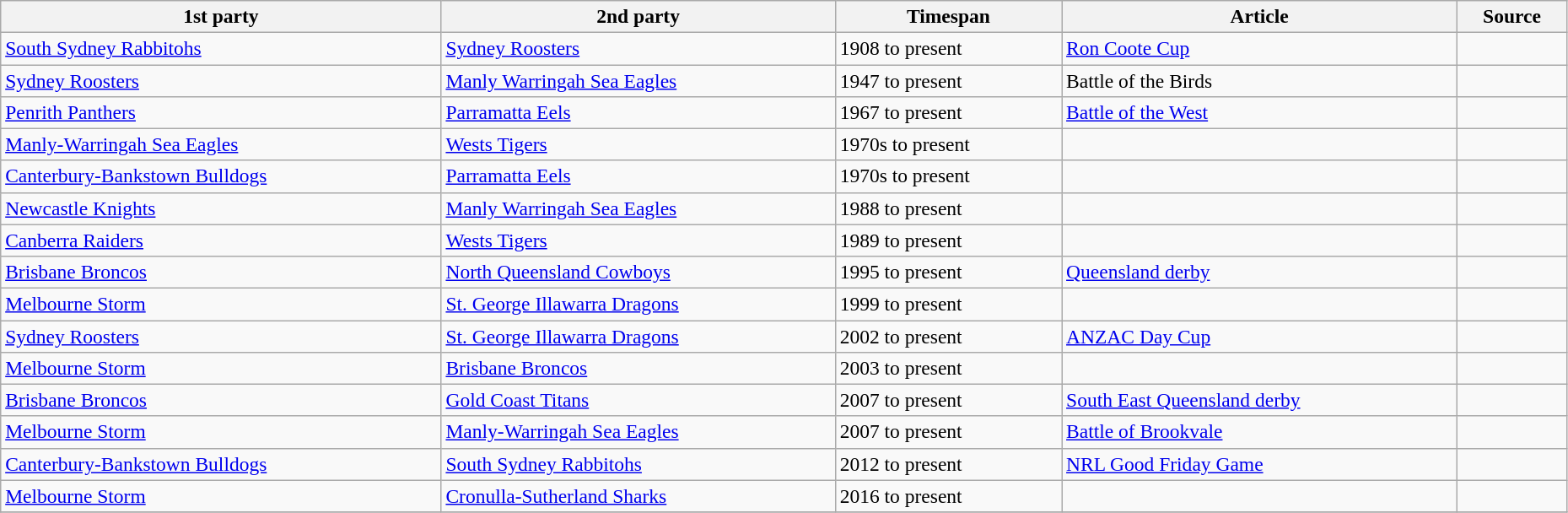<table class="wikitable"  style="font-size:98%; width:98%;">
<tr>
<th>1st party</th>
<th>2nd party</th>
<th>Timespan</th>
<th>Article</th>
<th class="unsortable">Source</th>
</tr>
<tr>
<td><a href='#'>South Sydney Rabbitohs</a></td>
<td><a href='#'>Sydney Roosters</a></td>
<td>1908 to present</td>
<td><a href='#'>Ron Coote Cup</a></td>
<td></td>
</tr>
<tr>
<td><a href='#'>Sydney Roosters</a></td>
<td><a href='#'>Manly Warringah Sea Eagles</a></td>
<td>1947 to present</td>
<td>Battle of the Birds</td>
<td></td>
</tr>
<tr>
<td><a href='#'>Penrith Panthers</a></td>
<td><a href='#'>Parramatta Eels</a></td>
<td>1967 to present</td>
<td><a href='#'>Battle of the West</a></td>
<td></td>
</tr>
<tr>
<td><a href='#'>Manly-Warringah Sea Eagles</a></td>
<td><a href='#'>Wests Tigers</a></td>
<td>1970s to present</td>
<td></td>
<td></td>
</tr>
<tr>
<td><a href='#'>Canterbury-Bankstown Bulldogs</a></td>
<td><a href='#'>Parramatta Eels</a></td>
<td>1970s to present</td>
<td></td>
<td></td>
</tr>
<tr>
<td><a href='#'>Newcastle Knights</a></td>
<td><a href='#'>Manly Warringah Sea Eagles</a></td>
<td>1988 to present</td>
<td></td>
<td></td>
</tr>
<tr>
<td><a href='#'>Canberra Raiders</a></td>
<td><a href='#'>Wests Tigers</a></td>
<td>1989 to present</td>
<td></td>
<td></td>
</tr>
<tr>
<td><a href='#'>Brisbane Broncos</a></td>
<td><a href='#'>North Queensland Cowboys</a></td>
<td>1995 to present</td>
<td><a href='#'>Queensland derby</a></td>
<td></td>
</tr>
<tr>
<td><a href='#'>Melbourne Storm</a></td>
<td><a href='#'>St. George Illawarra Dragons</a></td>
<td>1999 to present</td>
<td></td>
<td></td>
</tr>
<tr>
<td><a href='#'>Sydney Roosters</a></td>
<td><a href='#'>St. George Illawarra Dragons</a></td>
<td>2002 to present</td>
<td><a href='#'>ANZAC Day Cup</a></td>
<td></td>
</tr>
<tr>
<td><a href='#'>Melbourne Storm</a></td>
<td><a href='#'>Brisbane Broncos</a></td>
<td>2003 to present</td>
<td></td>
<td></td>
</tr>
<tr>
<td><a href='#'>Brisbane Broncos</a></td>
<td><a href='#'>Gold Coast Titans</a></td>
<td>2007 to present</td>
<td><a href='#'>South East Queensland derby</a></td>
<td></td>
</tr>
<tr>
<td><a href='#'>Melbourne Storm</a></td>
<td><a href='#'>Manly-Warringah Sea Eagles</a></td>
<td>2007 to present</td>
<td><a href='#'>Battle of Brookvale</a></td>
<td></td>
</tr>
<tr>
<td><a href='#'>Canterbury-Bankstown Bulldogs</a></td>
<td><a href='#'>South Sydney Rabbitohs</a></td>
<td>2012 to present</td>
<td><a href='#'>NRL Good Friday Game</a></td>
</tr>
<tr>
<td><a href='#'>Melbourne Storm</a></td>
<td><a href='#'>Cronulla-Sutherland Sharks</a></td>
<td>2016 to present</td>
<td></td>
<td></td>
</tr>
<tr>
</tr>
</table>
